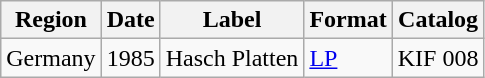<table class="wikitable">
<tr>
<th>Region</th>
<th>Date</th>
<th>Label</th>
<th>Format</th>
<th>Catalog</th>
</tr>
<tr>
<td>Germany</td>
<td>1985</td>
<td>Hasch Platten</td>
<td><a href='#'>LP</a></td>
<td>KIF 008</td>
</tr>
</table>
